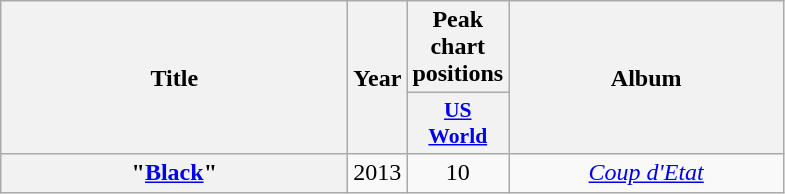<table class="wikitable plainrowheaders" style="text-align:center;">
<tr>
<th scope="col" rowspan="2" style="width:14em;">Title</th>
<th scope="col" rowspan="2" style="width:1em;">Year</th>
<th scope="col" colspan="1">Peak chart positions</th>
<th scope="col" rowspan="2" style="width:11em;">Album</th>
</tr>
<tr>
<th scope="col" style="width:2.5em;font-size:90%;"><a href='#'>US<br>World</a><br></th>
</tr>
<tr>
<th scope="row">"<a href='#'>Black</a>"<br></th>
<td>2013</td>
<td>10</td>
<td><em><a href='#'>Coup d'Etat</a></em></td>
</tr>
</table>
